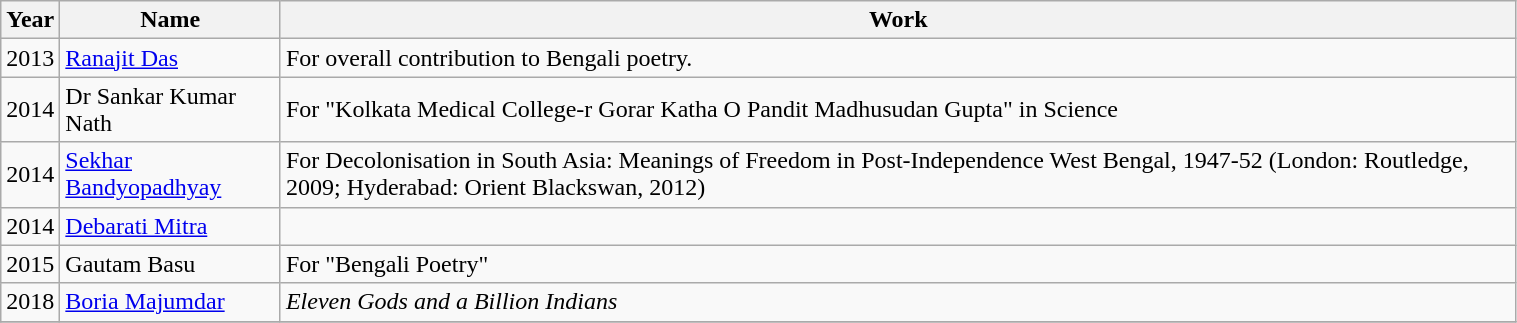<table class="wikitable" width="80%" align="center">
<tr>
<th>Year</th>
<th>Name</th>
<th>Work</th>
</tr>
<tr>
<td>2013</td>
<td><a href='#'>Ranajit Das</a></td>
<td>For overall contribution to Bengali poetry.</td>
</tr>
<tr>
<td>2014</td>
<td>Dr Sankar Kumar Nath</td>
<td>For "Kolkata Medical College-r Gorar Katha O Pandit Madhusudan Gupta" in Science</td>
</tr>
<tr>
<td>2014</td>
<td><a href='#'>Sekhar Bandyopadhyay</a></td>
<td>For Decolonisation in South Asia: Meanings of Freedom in Post-Independence West Bengal, 1947-52 (London: Routledge, 2009; Hyderabad: Orient Blackswan, 2012)</td>
</tr>
<tr>
<td>2014</td>
<td><a href='#'>Debarati Mitra</a></td>
</tr>
<tr>
<td>2015</td>
<td>Gautam Basu</td>
<td>For "Bengali Poetry"</td>
</tr>
<tr>
<td>2018</td>
<td><a href='#'>Boria Majumdar</a></td>
<td><em>Eleven Gods and a Billion Indians</em></td>
</tr>
<tr>
</tr>
</table>
